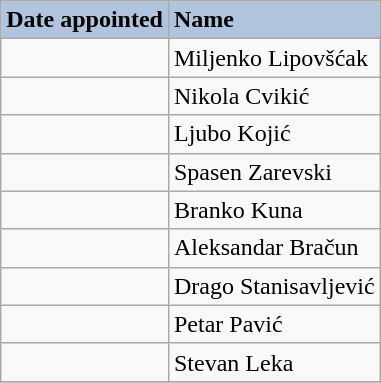<table class="wikitable">
<tr>
<th style="text-align: left; background: #B0C4DE;">Date appointed</th>
<th style="text-align: left; background: #B0C4DE;">Name</th>
</tr>
<tr>
<td></td>
<td>Miljenko Lipovšćak</td>
</tr>
<tr>
<td></td>
<td>Nikola Cvikić</td>
</tr>
<tr>
<td></td>
<td>Ljubo Kojić</td>
</tr>
<tr>
<td></td>
<td>Spasen Zarevski</td>
</tr>
<tr>
<td></td>
<td>Branko Kuna</td>
</tr>
<tr>
<td></td>
<td>Aleksandar Bračun</td>
</tr>
<tr>
<td></td>
<td>Drago Stanisavljević</td>
</tr>
<tr>
<td></td>
<td>Petar Pavić</td>
</tr>
<tr>
<td></td>
<td>Stevan Leka</td>
</tr>
<tr>
</tr>
</table>
